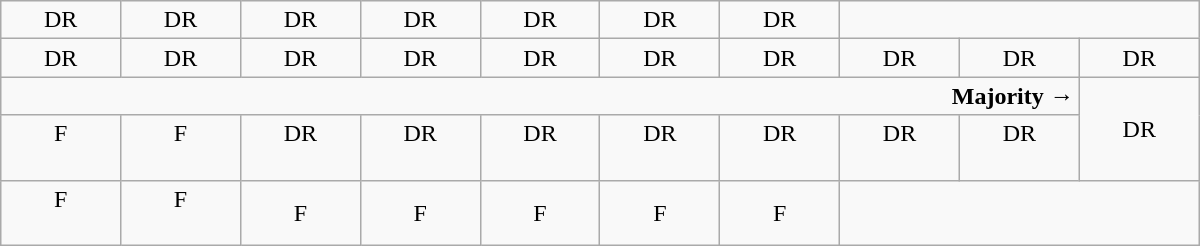<table class="wikitable" style="text-align:center" width=800px>
<tr>
<td>DR</td>
<td>DR</td>
<td>DR</td>
<td>DR</td>
<td>DR</td>
<td>DR</td>
<td>DR</td>
</tr>
<tr>
<td width=50px >DR</td>
<td width=50px >DR</td>
<td width=50px >DR</td>
<td width=50px >DR</td>
<td width=50px >DR</td>
<td width=50px >DR</td>
<td width=50px >DR</td>
<td width=50px >DR</td>
<td width=50px >DR</td>
<td width=50px >DR</td>
</tr>
<tr>
<td colspan=9 style="text-align:right"><strong>Majority →</strong></td>
<td rowspan=2 >DR</td>
</tr>
<tr>
<td>F<br><br></td>
<td>F<br><br></td>
<td>DR<br><br></td>
<td>DR<br><br></td>
<td>DR<br><br></td>
<td>DR<br><br></td>
<td>DR<br><br></td>
<td>DR<br><br></td>
<td>DR<br><br></td>
</tr>
<tr>
<td>F<br><br></td>
<td>F<br><br></td>
<td>F</td>
<td>F</td>
<td>F</td>
<td>F</td>
<td>F</td>
</tr>
</table>
